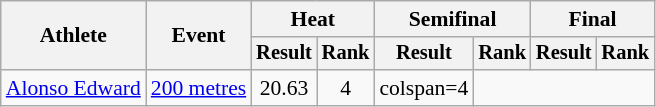<table class="wikitable" style="font-size:90%">
<tr>
<th rowspan="2">Athlete</th>
<th rowspan="2">Event</th>
<th colspan="2">Heat</th>
<th colspan="2">Semifinal</th>
<th colspan="2">Final</th>
</tr>
<tr style="font-size:95%">
<th>Result</th>
<th>Rank</th>
<th>Result</th>
<th>Rank</th>
<th>Result</th>
<th>Rank</th>
</tr>
<tr align=center>
<td align=left><a href='#'>Alonso Edward</a></td>
<td align=left><a href='#'>200 metres</a></td>
<td>20.63</td>
<td>4</td>
<td>colspan=4 </td>
</tr>
</table>
